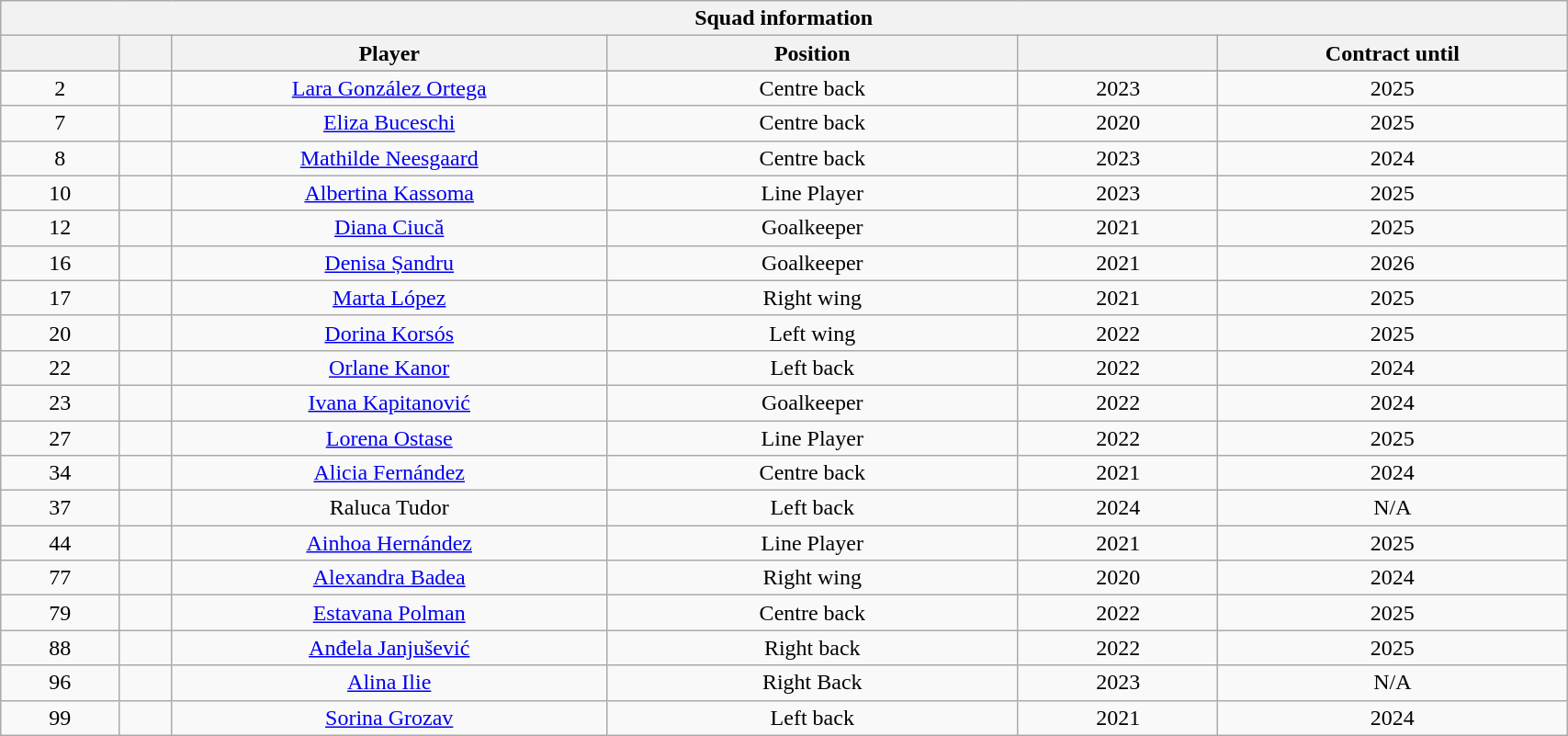<table class="wikitable mw-collapsible mw-collapsed" style="width:90%; font-size:100%;">
<tr>
<th colspan="8">Squad information</th>
</tr>
<tr>
<th width="5"></th>
<th width="3"></th>
<th width="20">Player</th>
<th width="10">Position</th>
<th width="5"></th>
<th width="5">Contract until</th>
</tr>
<tr>
</tr>
<tr>
<td style="text-align: center;">2</td>
<td style="text-align: center;"></td>
<td style="text-align: center;"><a href='#'>Lara González Ortega</a></td>
<td style="text-align: center;">Centre back</td>
<td style="text-align: center;">2023</td>
<td style="text-align: center;">2025</td>
</tr>
<tr>
<td style="text-align: center;">7</td>
<td style="text-align: center;"></td>
<td style="text-align: center;"><a href='#'>Eliza Buceschi</a></td>
<td style="text-align: center;">Centre back</td>
<td style="text-align: center;">2020</td>
<td style="text-align: center;">2025</td>
</tr>
<tr>
<td style="text-align: center;">8</td>
<td style="text-align: center;"></td>
<td style="text-align: center;"><a href='#'>Mathilde Neesgaard</a></td>
<td style="text-align: center;">Centre back</td>
<td style="text-align: center;">2023</td>
<td style="text-align: center;">2024</td>
</tr>
<tr>
<td style="text-align: center;">10</td>
<td style="text-align: center;"></td>
<td style="text-align: center;"><a href='#'>Albertina Kassoma</a></td>
<td style="text-align: center;">Line Player</td>
<td style="text-align: center;">2023</td>
<td style="text-align: center;">2025</td>
</tr>
<tr>
<td style="text-align: center;">12</td>
<td style="text-align: center;"></td>
<td style="text-align: center;"><a href='#'>Diana Ciucă</a></td>
<td style="text-align: center;">Goalkeeper</td>
<td style="text-align: center;">2021</td>
<td style="text-align: center;">2025</td>
</tr>
<tr>
<td style="text-align: center;">16</td>
<td style="text-align: center;"></td>
<td style="text-align: center;"><a href='#'>Denisa Șandru</a></td>
<td style="text-align: center;">Goalkeeper</td>
<td style="text-align: center;">2021</td>
<td style="text-align: center;">2026</td>
</tr>
<tr>
<td style="text-align: center;">17</td>
<td style="text-align: center;"></td>
<td style="text-align: center;"><a href='#'>Marta López</a></td>
<td style="text-align: center;">Right wing</td>
<td style="text-align: center;">2021</td>
<td style="text-align: center;">2025</td>
</tr>
<tr>
<td style="text-align: center;">20</td>
<td style="text-align: center;"></td>
<td style="text-align: center;"><a href='#'>Dorina Korsós</a></td>
<td style="text-align: center;">Left wing</td>
<td style="text-align: center;">2022</td>
<td style="text-align: center;">2025</td>
</tr>
<tr>
<td style="text-align: center;">22</td>
<td style="text-align: center;"></td>
<td style="text-align: center;"><a href='#'>Orlane Kanor</a></td>
<td style="text-align: center;">Left back</td>
<td style="text-align: center;">2022</td>
<td style="text-align: center;">2024</td>
</tr>
<tr>
<td style="text-align: center;">23</td>
<td style="text-align: center;"></td>
<td style="text-align: center;"><a href='#'>Ivana Kapitanović</a></td>
<td style="text-align: center;">Goalkeeper</td>
<td style="text-align: center;">2022</td>
<td style="text-align: center;">2024</td>
</tr>
<tr>
<td style="text-align: center;">27</td>
<td style="text-align: center;"></td>
<td style="text-align: center;"><a href='#'>Lorena Ostase</a></td>
<td style="text-align: center;">Line Player</td>
<td style="text-align: center;">2022</td>
<td style="text-align: center;">2025</td>
</tr>
<tr>
<td style="text-align: center;">34</td>
<td style="text-align: center;"></td>
<td style="text-align: center;"><a href='#'>Alicia Fernández</a></td>
<td style="text-align: center;">Centre back</td>
<td style="text-align: center;">2021</td>
<td style="text-align: center;">2024</td>
</tr>
<tr>
<td style="text-align: center;">37</td>
<td style="text-align: center;"></td>
<td style="text-align: center;">Raluca Tudor</td>
<td style="text-align: center;">Left back</td>
<td style="text-align: center;">2024</td>
<td style="text-align: center;">N/A</td>
</tr>
<tr>
<td style="text-align: center;">44</td>
<td style="text-align: center;"></td>
<td style="text-align: center;"><a href='#'>Ainhoa Hernández</a></td>
<td style="text-align: center;">Line Player</td>
<td style="text-align: center;">2021</td>
<td style="text-align: center;">2025</td>
</tr>
<tr>
<td style="text-align: center;">77</td>
<td style="text-align: center;"></td>
<td style="text-align: center;"><a href='#'>Alexandra Badea</a></td>
<td style="text-align: center;">Right wing</td>
<td style="text-align: center;">2020</td>
<td style="text-align: center;">2024</td>
</tr>
<tr>
<td style="text-align: center;">79</td>
<td style="text-align: center;"></td>
<td style="text-align: center;"><a href='#'>Estavana Polman</a></td>
<td style="text-align: center;">Centre back</td>
<td style="text-align: center;">2022</td>
<td style="text-align: center;">2025</td>
</tr>
<tr>
<td style="text-align: center;">88</td>
<td style="text-align: center;"></td>
<td style="text-align: center;"><a href='#'>Anđela Janjušević</a></td>
<td style="text-align: center;">Right back</td>
<td style="text-align: center;">2022</td>
<td style="text-align: center;">2025</td>
</tr>
<tr>
<td style="text-align: center;">96</td>
<td style="text-align: center;"></td>
<td style="text-align: center;"><a href='#'>Alina Ilie</a></td>
<td style="text-align: center;">Right Back</td>
<td style="text-align: center;">2023</td>
<td style="text-align: center;">N/A</td>
</tr>
<tr>
<td style="text-align: center;">99</td>
<td style="text-align: center;"></td>
<td style="text-align: center;"><a href='#'>Sorina Grozav</a></td>
<td style="text-align: center;">Left back</td>
<td style="text-align: center;">2021</td>
<td style="text-align: center;">2024</td>
</tr>
</table>
